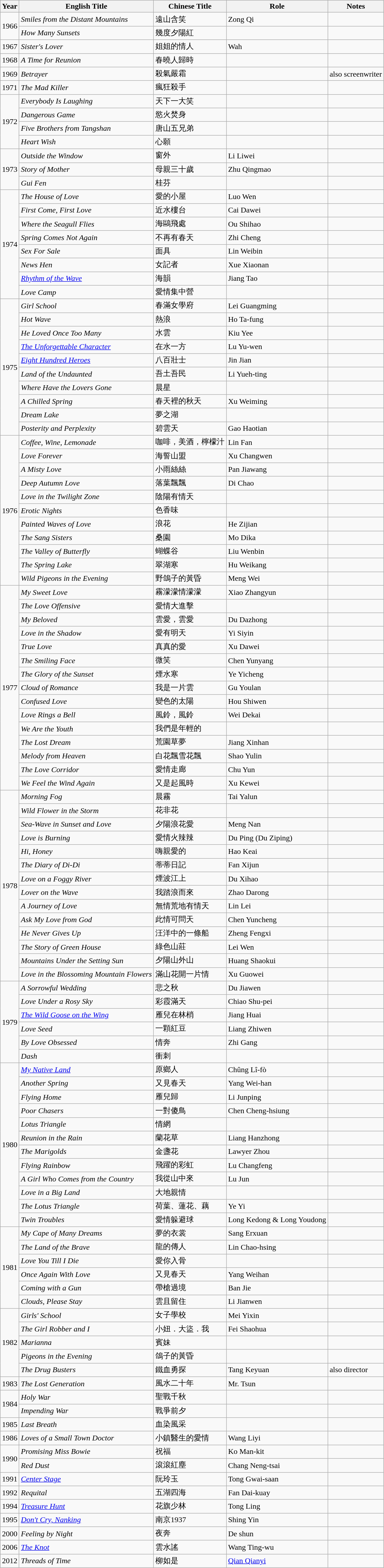<table class="wikitable sortable">
<tr>
<th>Year</th>
<th>English Title</th>
<th>Chinese Title</th>
<th>Role</th>
<th class="unsortable">Notes</th>
</tr>
<tr>
<td rowspan=2>1966</td>
<td><em>Smiles from the Distant Mountains</em></td>
<td>遠山含笑</td>
<td>Zong Qi</td>
<td></td>
</tr>
<tr>
<td><em>How Many Sunsets</em></td>
<td>幾度夕陽紅</td>
<td></td>
<td></td>
</tr>
<tr>
<td>1967</td>
<td><em>Sister's Lover</em></td>
<td>姐姐的情人</td>
<td>Wah</td>
<td></td>
</tr>
<tr>
<td>1968</td>
<td><em>A Time for Reunion</em></td>
<td>春曉人歸時</td>
<td></td>
<td></td>
</tr>
<tr>
<td>1969</td>
<td><em>Betrayer</em></td>
<td>殺氣嚴霜</td>
<td></td>
<td>also screenwriter</td>
</tr>
<tr>
<td>1971</td>
<td><em>The Mad Killer</em></td>
<td>瘋狂殺手</td>
<td></td>
<td></td>
</tr>
<tr>
<td rowspan=4>1972</td>
<td><em>Everybody Is Laughing</em></td>
<td>天下一大笑</td>
<td></td>
<td></td>
</tr>
<tr>
<td><em>Dangerous Game</em></td>
<td>慾火焚身</td>
<td></td>
<td></td>
</tr>
<tr>
<td><em>Five Brothers from Tangshan</em></td>
<td>唐山五兄弟</td>
<td></td>
<td></td>
</tr>
<tr>
<td><em>Heart Wish</em></td>
<td>心願</td>
<td></td>
<td></td>
</tr>
<tr>
<td rowspan=3>1973</td>
<td><em>Outside the Window</em></td>
<td>窗外</td>
<td>Li Liwei</td>
<td></td>
</tr>
<tr>
<td><em>Story of Mother</em></td>
<td>母親三十歲</td>
<td>Zhu Qingmao</td>
<td></td>
</tr>
<tr>
<td><em>Gui Fen</em></td>
<td>桂芬</td>
<td></td>
<td></td>
</tr>
<tr>
<td rowspan=8>1974</td>
<td><em>The House of Love</em></td>
<td>愛的小屋</td>
<td>Luo Wen</td>
<td></td>
</tr>
<tr>
<td><em>First Come, First Love</em></td>
<td>近水樓台</td>
<td>Cai Dawei</td>
<td></td>
</tr>
<tr>
<td><em>Where the Seagull Flies</em></td>
<td>海鷗飛處</td>
<td>Ou Shihao</td>
<td></td>
</tr>
<tr>
<td><em>Spring Comes Not Again</em></td>
<td>不再有春天</td>
<td>Zhi Cheng</td>
<td></td>
</tr>
<tr>
<td><em>Sex For Sale</em></td>
<td>面具</td>
<td>Lin Weibin</td>
<td></td>
</tr>
<tr>
<td><em>News Hen</em></td>
<td>女記者</td>
<td>Xue Xiaonan</td>
<td></td>
</tr>
<tr>
<td><em><a href='#'>Rhythm of the Wave</a></em></td>
<td>海韻</td>
<td>Jiang Tao</td>
<td></td>
</tr>
<tr>
<td><em>Love Camp</em></td>
<td>愛情集中營</td>
<td></td>
<td></td>
</tr>
<tr>
<td rowspan=10>1975</td>
<td><em>Girl School</em></td>
<td>春滿女學府</td>
<td>Lei Guangming</td>
<td></td>
</tr>
<tr>
<td><em>Hot Wave</em></td>
<td>熱浪</td>
<td>Ho Ta-fung</td>
<td></td>
</tr>
<tr>
<td><em>He Loved Once Too Many</em></td>
<td>水雲</td>
<td>Kiu Yee</td>
<td></td>
</tr>
<tr>
<td><em><a href='#'>The Unforgettable Character</a></em></td>
<td>在水一方</td>
<td>Lu Yu-wen</td>
<td></td>
</tr>
<tr>
<td><em><a href='#'>Eight Hundred Heroes</a></em></td>
<td>八百壯士</td>
<td>Jin Jian</td>
<td></td>
</tr>
<tr>
<td><em>Land of the Undaunted</em></td>
<td>吾土吾民</td>
<td>Li Yueh-ting</td>
<td></td>
</tr>
<tr>
<td><em>Where Have the Lovers Gone</em></td>
<td>晨星</td>
<td></td>
<td></td>
</tr>
<tr>
<td><em>A Chilled Spring</em></td>
<td>春天裡的秋天</td>
<td>Xu Weiming</td>
<td></td>
</tr>
<tr>
<td><em>Dream Lake</em></td>
<td>夢之湖</td>
<td></td>
<td></td>
</tr>
<tr>
<td><em>Posterity and Perplexity</em></td>
<td>碧雲天</td>
<td>Gao Haotian</td>
<td></td>
</tr>
<tr>
<td rowspan=11>1976</td>
<td><em>Coffee, Wine, Lemonade</em></td>
<td>咖啡，美酒，檸檬汁</td>
<td>Lin Fan</td>
<td></td>
</tr>
<tr>
<td><em>Love Forever</em></td>
<td>海誓山盟</td>
<td>Xu Changwen</td>
<td></td>
</tr>
<tr>
<td><em>A Misty Love</em></td>
<td>小雨絲絲</td>
<td>Pan Jiawang</td>
<td></td>
</tr>
<tr>
<td><em>Deep Autumn Love</em></td>
<td>落葉飄飄</td>
<td>Di Chao</td>
<td></td>
</tr>
<tr>
<td><em>Love in the Twilight Zone</em></td>
<td>陰陽有情天</td>
<td></td>
<td></td>
</tr>
<tr>
<td><em>Erotic Nights</em></td>
<td>色香味</td>
<td></td>
<td></td>
</tr>
<tr>
<td><em>Painted Waves of Love</em></td>
<td>浪花</td>
<td>He Zijian</td>
<td></td>
</tr>
<tr>
<td><em>The Sang Sisters</em></td>
<td>桑園</td>
<td>Mo Dika</td>
<td></td>
</tr>
<tr>
<td><em>The Valley of Butterfly</em></td>
<td>蝴蝶谷</td>
<td>Liu Wenbin</td>
<td></td>
</tr>
<tr>
<td><em>The Spring Lake</em></td>
<td>翠湖寒</td>
<td>Hu Weikang</td>
<td></td>
</tr>
<tr>
<td><em>Wild Pigeons in the Evening</em></td>
<td>野鴿子的黃昏</td>
<td>Meng Wei</td>
<td></td>
</tr>
<tr>
<td rowspan=15>1977</td>
<td><em>My Sweet Love</em></td>
<td>霧濛濛情濛濛</td>
<td>Xiao Zhangyun</td>
<td></td>
</tr>
<tr>
<td><em>The Love Offensive</em></td>
<td>愛情大進擊</td>
<td></td>
<td></td>
</tr>
<tr>
<td><em>My Beloved</em></td>
<td>雲愛，雲愛</td>
<td>Du Dazhong</td>
<td></td>
</tr>
<tr>
<td><em>Love in the Shadow</em></td>
<td>愛有明天</td>
<td>Yi Siyin</td>
<td></td>
</tr>
<tr>
<td><em>True Love</em></td>
<td>真真的愛</td>
<td>Xu Dawei</td>
<td></td>
</tr>
<tr>
<td><em>The Smiling Face</em></td>
<td>微笑</td>
<td>Chen Yunyang</td>
<td></td>
</tr>
<tr>
<td><em>The Glory of the Sunset</em></td>
<td>煙水寒</td>
<td>Ye Yicheng</td>
<td></td>
</tr>
<tr>
<td><em>Cloud of Romance</em></td>
<td>我是一片雲</td>
<td>Gu Youlan</td>
<td></td>
</tr>
<tr>
<td><em>Confused Love</em></td>
<td>變色的太陽</td>
<td>Hou Shiwen</td>
<td></td>
</tr>
<tr>
<td><em>Love Rings a Bell</em></td>
<td>風鈴，風鈴</td>
<td>Wei Dekai</td>
<td></td>
</tr>
<tr>
<td><em>We Are the Youth</em></td>
<td>我們是年輕的</td>
<td></td>
<td></td>
</tr>
<tr>
<td><em>The Lost Dream</em></td>
<td>荒園草夢</td>
<td>Jiang Xinhan</td>
<td></td>
</tr>
<tr>
<td><em>Melody from Heaven</em></td>
<td>白花飄雪花飄</td>
<td>Shao Yulin</td>
<td></td>
</tr>
<tr>
<td><em>The Love Corridor</em></td>
<td>愛情走廊</td>
<td>Chu Yun</td>
<td></td>
</tr>
<tr>
<td><em>We Feel the Wind Again</em></td>
<td>又是起風時</td>
<td>Xu Kewei</td>
<td></td>
</tr>
<tr>
<td rowspan=14>1978</td>
<td><em>Morning Fog</em></td>
<td>晨霧</td>
<td>Tai Yalun</td>
<td></td>
</tr>
<tr>
<td><em>Wild Flower in the Storm</em></td>
<td>花非花</td>
<td></td>
<td></td>
</tr>
<tr>
<td><em>Sea-Wave in Sunset and Love</em></td>
<td>夕陽浪花愛</td>
<td>Meng Nan</td>
<td></td>
</tr>
<tr>
<td><em>Love is Burning</em></td>
<td>愛情火辣辣</td>
<td>Du Ping (Du Ziping)</td>
<td></td>
</tr>
<tr>
<td><em>Hi, Honey</em></td>
<td>嗨親愛的</td>
<td>Hao Keai</td>
<td></td>
</tr>
<tr>
<td><em>The Diary of Di-Di</em></td>
<td>蒂蒂日記</td>
<td>Fan Xijun</td>
<td></td>
</tr>
<tr>
<td><em>Love on a Foggy River</em></td>
<td>煙波江上</td>
<td>Du Xihao</td>
<td></td>
</tr>
<tr>
<td><em>Lover on the Wave</em></td>
<td>我踏浪而來</td>
<td>Zhao Darong</td>
<td></td>
</tr>
<tr>
<td><em>A Journey of Love</em></td>
<td>無情荒地有情天</td>
<td>Lin Lei</td>
<td></td>
</tr>
<tr>
<td><em>Ask My Love from God</em></td>
<td>此情可問天</td>
<td>Chen Yuncheng</td>
<td></td>
</tr>
<tr>
<td><em>He Never Gives Up</em></td>
<td>汪洋中的一條船</td>
<td>Zheng Fengxi</td>
<td></td>
</tr>
<tr>
<td><em>The Story of Green House</em></td>
<td>綠色山莊</td>
<td>Lei Wen</td>
<td></td>
</tr>
<tr>
<td><em>Mountains Under the Setting Sun</em></td>
<td>夕陽山外山</td>
<td>Huang Shaokui</td>
<td></td>
</tr>
<tr>
<td><em>Love in the Blossoming Mountain Flowers</em></td>
<td>滿山花開一片情</td>
<td>Xu Guowei</td>
<td></td>
</tr>
<tr>
<td rowspan=6>1979</td>
<td><em>A Sorrowful Wedding</em></td>
<td>悲之秋</td>
<td>Du Jiawen</td>
<td></td>
</tr>
<tr>
<td><em>Love Under a Rosy Sky</em></td>
<td>彩霞滿天</td>
<td>Chiao Shu-pei</td>
<td></td>
</tr>
<tr>
<td><em><a href='#'>The Wild Goose on the Wing</a></em></td>
<td>雁兒在林梢</td>
<td>Jiang Huai</td>
<td></td>
</tr>
<tr>
<td><em>Love Seed</em></td>
<td>一顆紅豆</td>
<td>Liang Zhiwen</td>
<td></td>
</tr>
<tr>
<td><em>By Love Obsessed</em></td>
<td>情奔</td>
<td>Zhi Gang</td>
<td></td>
</tr>
<tr>
<td><em>Dash</em></td>
<td>衝刺</td>
<td></td>
<td></td>
</tr>
<tr>
<td rowspan="12">1980</td>
<td><em><a href='#'>My Native Land</a></em></td>
<td>原鄉人</td>
<td>Chûng Lî-fò</td>
<td></td>
</tr>
<tr>
<td><em>Another Spring</em></td>
<td>又見春天</td>
<td>Yang Wei-han</td>
<td></td>
</tr>
<tr>
<td><em>Flying Home</em></td>
<td>雁兒歸</td>
<td>Li Junping</td>
<td></td>
</tr>
<tr>
<td><em>Poor Chasers</em></td>
<td>一對傻鳥</td>
<td>Chen Cheng-hsiung</td>
<td></td>
</tr>
<tr>
<td><em>Lotus Triangle</em></td>
<td>情網</td>
<td></td>
<td></td>
</tr>
<tr>
<td><em>Reunion in the Rain</em></td>
<td>蘭花草</td>
<td>Liang Hanzhong</td>
<td></td>
</tr>
<tr>
<td><em>The Marigolds</em></td>
<td>金盞花</td>
<td>Lawyer Zhou</td>
<td></td>
</tr>
<tr>
<td><em>Flying Rainbow</em></td>
<td>飛躍的彩虹</td>
<td>Lu Changfeng</td>
<td></td>
</tr>
<tr>
<td><em>A Girl Who Comes from the Country</em></td>
<td>我從山中來</td>
<td>Lu Jun</td>
<td></td>
</tr>
<tr>
<td><em>Love in a Big Land</em></td>
<td>大地親情</td>
<td></td>
<td></td>
</tr>
<tr>
<td><em>The Lotus Triangle</em></td>
<td>荷葉、蓮花、藕</td>
<td>Ye Yi</td>
<td></td>
</tr>
<tr>
<td><em>Twin Troubles</em></td>
<td>愛情躲避球</td>
<td>Long Kedong & Long Youdong</td>
<td></td>
</tr>
<tr>
<td rowspan="6">1981</td>
<td><em>My Cape of Many Dreams</em></td>
<td>夢的衣裳</td>
<td>Sang Erxuan</td>
<td></td>
</tr>
<tr>
<td><em>The Land of the Brave</em></td>
<td>龍的傳人</td>
<td>Lin Chao-hsing</td>
<td></td>
</tr>
<tr>
<td><em>Love You Till I Die</em></td>
<td>愛你入骨</td>
<td></td>
<td></td>
</tr>
<tr>
<td><em>Once Again With Love</em></td>
<td>又見春天</td>
<td>Yang Weihan</td>
<td></td>
</tr>
<tr>
<td><em>Coming with a Gun</em></td>
<td>帶槍過境</td>
<td>Ban Jie</td>
<td></td>
</tr>
<tr>
<td><em>Clouds, Please Stay</em></td>
<td>雲且留住</td>
<td>Li Jianwen</td>
<td></td>
</tr>
<tr>
<td rowspan=5>1982</td>
<td><em>Girls' School</em></td>
<td>女子學校</td>
<td>Mei Yixin</td>
<td></td>
</tr>
<tr>
<td><em>The Girl Robber and I</em></td>
<td>小妞．大盜．我</td>
<td>Fei Shaohua</td>
<td></td>
</tr>
<tr>
<td><em>Marianna</em></td>
<td>賓妹</td>
<td></td>
<td></td>
</tr>
<tr>
<td><em>Pigeons in the Evening</em></td>
<td>鴿子的黃昏</td>
<td></td>
<td></td>
</tr>
<tr>
<td><em>The Drug Busters</em></td>
<td>鐵血勇探</td>
<td>Tang Keyuan</td>
<td>also director</td>
</tr>
<tr>
<td>1983</td>
<td><em>The Lost Generation</em></td>
<td>風水二十年</td>
<td>Mr. Tsun</td>
<td></td>
</tr>
<tr>
<td rowspan=2>1984</td>
<td><em>Holy War</em></td>
<td>聖戰千秋</td>
<td></td>
<td></td>
</tr>
<tr>
<td><em>Impending War</em></td>
<td>戰爭前夕</td>
<td></td>
<td></td>
</tr>
<tr>
<td>1985</td>
<td><em>Last Breath</em></td>
<td>血染風采</td>
<td></td>
<td></td>
</tr>
<tr>
<td>1986</td>
<td><em>Loves of a Small Town Doctor</em></td>
<td>小鎮醫生的愛情</td>
<td>Wang Liyi</td>
<td></td>
</tr>
<tr>
<td rowspan=2>1990</td>
<td><em>Promising Miss Bowie</em></td>
<td>祝福</td>
<td>Ko Man-kit</td>
<td></td>
</tr>
<tr>
<td><em>Red Dust</em></td>
<td>滾滾紅塵</td>
<td>Chang Neng-tsai</td>
<td></td>
</tr>
<tr>
<td>1991</td>
<td><em><a href='#'>Center Stage</a></em></td>
<td>阮玲玉</td>
<td>Tong Gwai-saan</td>
<td></td>
</tr>
<tr>
<td>1992</td>
<td><em>Requital</em></td>
<td>五湖四海</td>
<td>Fan Dai-kuay</td>
<td></td>
</tr>
<tr>
<td>1994</td>
<td><em><a href='#'>Treasure Hunt</a></em></td>
<td>花旗少林</td>
<td>Tong Ling</td>
<td></td>
</tr>
<tr>
<td>1995</td>
<td><em><a href='#'>Don't Cry, Nanking</a></em></td>
<td>南京1937</td>
<td>Shing Yin</td>
<td></td>
</tr>
<tr>
<td>2000</td>
<td><em>Feeling by Night</em></td>
<td>夜奔</td>
<td>De shun</td>
<td></td>
</tr>
<tr>
<td>2006</td>
<td><em><a href='#'>The Knot</a></em></td>
<td>雲水謠</td>
<td>Wang Ting-wu</td>
<td></td>
</tr>
<tr>
<td>2012</td>
<td><em>Threads of Time</em></td>
<td>柳如是</td>
<td><a href='#'>Qian Qianyi</a></td>
<td></td>
</tr>
</table>
